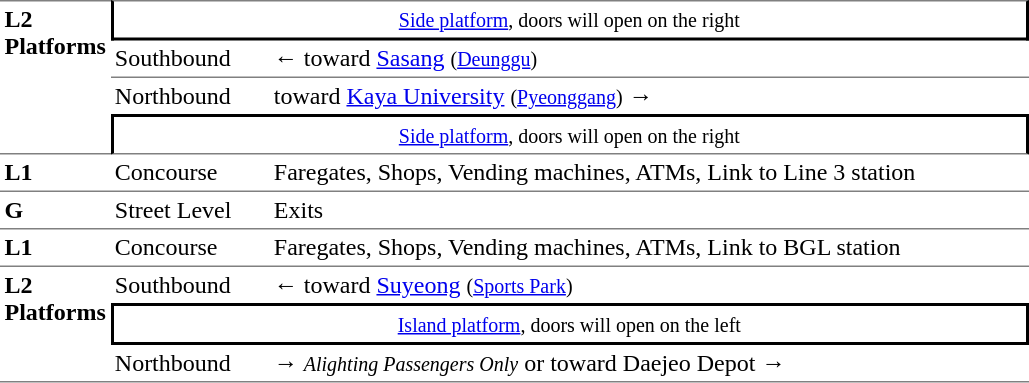<table table border=0 cellspacing=0 cellpadding=3>
<tr>
<td style="border-top:solid 1px gray;border-bottom:solid 1px gray;" rowspan=4 valign=top><strong>L2<br>Platforms</strong></td>
<td style="border-top:solid 1px gray;border-right:solid 2px black;border-left:solid 2px black;border-bottom:solid 2px black;text-align:center;" colspan=2><small><a href='#'>Side platform</a>, doors will open on the right</small></td>
</tr>
<tr>
<td style="border-bottom:solid 1px gray;">Southbound</td>
<td style="border-bottom:solid 1px gray;">←  toward <a href='#'>Sasang</a> <small>(<a href='#'>Deunggu</a>)</small></td>
</tr>
<tr>
<td>Northbound</td>
<td>  toward <a href='#'>Kaya University</a> <small>(<a href='#'>Pyeonggang</a>)</small> →</td>
</tr>
<tr>
<td style="border-top:solid 2px black;border-right:solid 2px black;border-left:solid 2px black;border-bottom:solid 1px gray;text-align:center;" colspan=2><small><a href='#'>Side platform</a>, doors will open on the right</small></td>
</tr>
<tr>
<td style="border-bottom:solid 1px gray;" width=50 valign=top><strong>L1</strong></td>
<td style="border-bottom:solid 1px gray;" width=100 valign=top>Concourse</td>
<td style="border-bottom:solid 1px gray;" width=400 valign=top>Faregates, Shops, Vending machines, ATMs, Link to Line 3 station</td>
</tr>
<tr>
<td style="border-bottom:solid 1px gray;" width=50 valign=top><strong>G</strong></td>
<td style="border-bottom:solid 1px gray;" width=100 valign=top>Street Level</td>
<td style="border-bottom:solid 1px gray;" width=400 valign=top>Exits</td>
</tr>
<tr>
<td style="border-bottom:solid 0 gray;" width=50 valign=top><strong>L1</strong></td>
<td style="border-bottom:solid 0 gray;" width=100 valign=top>Concourse</td>
<td style="border-bottom:solid 0 gray;" width=500 valign=top>Faregates, Shops, Vending machines, ATMs, Link to BGL station</td>
</tr>
<tr>
<td style="border-top:solid 1px gray;border-bottom:solid 1px gray;" rowspan=3 valign=top><strong>L2<br>Platforms</strong></td>
<td style="border-top:solid 1px gray;">Southbound</td>
<td style="border-top:solid 1px gray;">←  toward <a href='#'>Suyeong</a> <small>(<a href='#'>Sports Park</a>)</small></td>
</tr>
<tr>
<td style="border-top:solid 2px black;border-right:solid 2px black;border-left:solid 2px black;border-bottom:solid 2px black;text-align:center;" colspan=2><small><a href='#'>Island platform</a>, doors will open on the left</small></td>
</tr>
<tr>
<td style="border-bottom:solid 1px gray;">Northbound</td>
<td style="border-bottom:solid 1px gray;"><span>→</span>  <small><em>Alighting Passengers Only</em></small> or toward Daejeo Depot →</td>
</tr>
</table>
